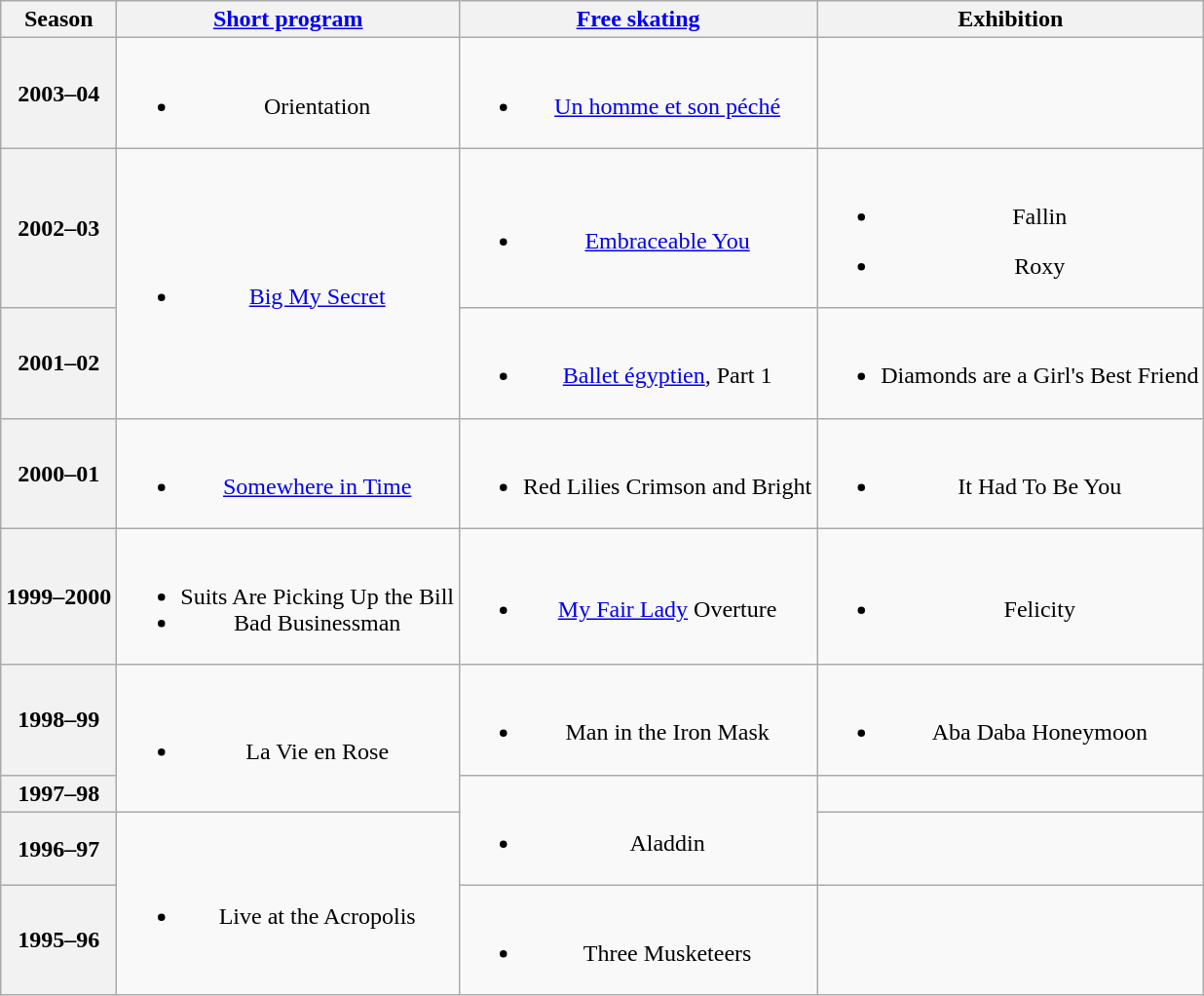<table class=wikitable style=text-align:center>
<tr>
<th>Season</th>
<th><a href='#'>Short program</a></th>
<th><a href='#'>Free skating</a></th>
<th>Exhibition</th>
</tr>
<tr>
<th>2003–04 <br> </th>
<td><br><ul><li>Orientation <br></li></ul></td>
<td><br><ul><li><a href='#'>Un homme et son péché</a> <br></li></ul></td>
<td></td>
</tr>
<tr>
<th>2002–03 <br> </th>
<td rowspan=2><br><ul><li><a href='#'>Big My Secret</a> <br></li></ul></td>
<td><br><ul><li><a href='#'>Embraceable You</a> <br></li></ul></td>
<td><br><ul><li>Fallin</li></ul><ul><li>Roxy</li></ul></td>
</tr>
<tr>
<th>2001–02 <br> </th>
<td><br><ul><li><a href='#'>Ballet égyptien</a>, Part 1 <br></li></ul></td>
<td><br><ul><li>Diamonds are a Girl's Best Friend</li></ul></td>
</tr>
<tr>
<th>2000–01 <br> </th>
<td><br><ul><li><a href='#'>Somewhere in Time</a> <br></li></ul></td>
<td><br><ul><li>Red Lilies Crimson and Bright <br></li></ul></td>
<td><br><ul><li>It Had To Be You</li></ul></td>
</tr>
<tr>
<th>1999–2000 <br> </th>
<td><br><ul><li>Suits Are Picking Up the Bill</li><li>Bad Businessman <br></li></ul></td>
<td><br><ul><li><a href='#'>My Fair Lady</a> Overture</li></ul></td>
<td><br><ul><li>Felicity</li></ul></td>
</tr>
<tr>
<th>1998–99 <br> </th>
<td rowspan=2><br><ul><li>La Vie en Rose</li></ul></td>
<td><br><ul><li>Man in the Iron Mask</li></ul></td>
<td><br><ul><li>Aba Daba Honeymoon</li></ul></td>
</tr>
<tr>
<th>1997–98 <br> </th>
<td rowspan=2><br><ul><li>Aladdin</li></ul></td>
<td></td>
</tr>
<tr>
<th>1996–97 <br> </th>
<td rowspan=2><br><ul><li>Live at the Acropolis</li></ul></td>
<td></td>
</tr>
<tr>
<th>1995–96 <br> </th>
<td><br><ul><li>Three Musketeers</li></ul></td>
<td></td>
</tr>
</table>
